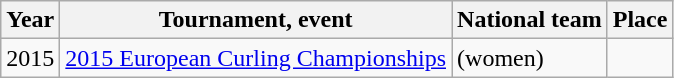<table class="wikitable">
<tr>
<th scope="col">Year</th>
<th scope="col">Tournament, event</th>
<th scope="col">National team</th>
<th scope="col">Place</th>
</tr>
<tr>
<td>2015</td>
<td><a href='#'>2015 European Curling Championships</a></td>
<td> (women)</td>
<td></td>
</tr>
</table>
